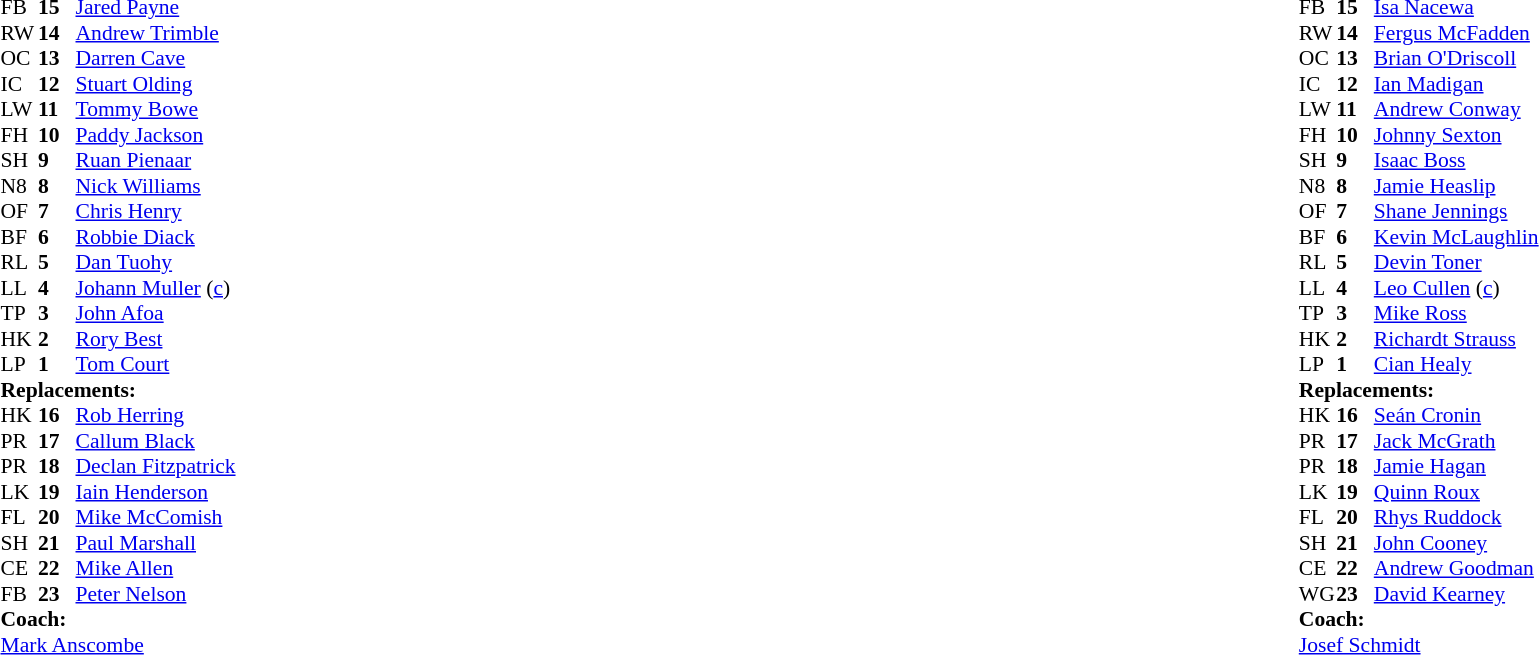<table style="width:100%;">
<tr>
<td style="vertical-align:top; width:50%;"><br><table style="font-size: 90%" cellspacing="0" cellpadding="0">
<tr>
<th width="25"></th>
<th width="25"></th>
</tr>
<tr>
<td>FB</td>
<td><strong>15</strong></td>
<td> <a href='#'>Jared Payne</a></td>
</tr>
<tr>
<td>RW</td>
<td><strong>14</strong></td>
<td> <a href='#'>Andrew Trimble</a></td>
</tr>
<tr>
<td>OC</td>
<td><strong>13</strong></td>
<td> <a href='#'>Darren Cave</a></td>
</tr>
<tr>
<td>IC</td>
<td><strong>12</strong></td>
<td> <a href='#'>Stuart Olding</a></td>
<td></td>
<td></td>
</tr>
<tr>
<td>LW</td>
<td><strong>11</strong></td>
<td> <a href='#'>Tommy Bowe</a></td>
</tr>
<tr>
<td>FH</td>
<td><strong>10</strong></td>
<td> <a href='#'>Paddy Jackson</a></td>
</tr>
<tr>
<td>SH</td>
<td><strong>9</strong></td>
<td> <a href='#'>Ruan Pienaar</a></td>
</tr>
<tr>
<td>N8</td>
<td><strong>8</strong></td>
<td> <a href='#'>Nick Williams</a></td>
</tr>
<tr>
<td>OF</td>
<td><strong>7</strong></td>
<td> <a href='#'>Chris Henry</a></td>
</tr>
<tr>
<td>BF</td>
<td><strong>6</strong></td>
<td> <a href='#'>Robbie Diack</a></td>
<td></td>
<td></td>
</tr>
<tr>
<td>RL</td>
<td><strong>5</strong></td>
<td> <a href='#'>Dan Tuohy</a></td>
</tr>
<tr>
<td>LL</td>
<td><strong>4</strong></td>
<td> <a href='#'>Johann Muller</a> (<a href='#'>c</a>)</td>
</tr>
<tr>
<td>TP</td>
<td><strong>3</strong></td>
<td> <a href='#'>John Afoa</a></td>
</tr>
<tr>
<td>HK</td>
<td><strong>2</strong></td>
<td> <a href='#'>Rory Best</a></td>
</tr>
<tr>
<td>LP</td>
<td><strong>1</strong></td>
<td> <a href='#'>Tom Court</a></td>
<td></td>
<td></td>
</tr>
<tr>
<td colspan=3><strong>Replacements:</strong></td>
</tr>
<tr>
<td>HK</td>
<td><strong>16</strong></td>
<td> <a href='#'>Rob Herring</a></td>
</tr>
<tr>
<td>PR</td>
<td><strong>17</strong></td>
<td> <a href='#'>Callum Black</a></td>
<td></td>
<td></td>
</tr>
<tr>
<td>PR</td>
<td><strong>18</strong></td>
<td> <a href='#'>Declan Fitzpatrick</a></td>
</tr>
<tr>
<td>LK</td>
<td><strong>19</strong></td>
<td> <a href='#'>Iain Henderson</a></td>
<td></td>
<td></td>
</tr>
<tr>
<td>FL</td>
<td><strong>20</strong></td>
<td> <a href='#'>Mike McComish</a></td>
</tr>
<tr>
<td>SH</td>
<td><strong>21</strong></td>
<td> <a href='#'>Paul Marshall</a></td>
</tr>
<tr>
<td>CE</td>
<td><strong>22</strong></td>
<td> <a href='#'>Mike Allen</a></td>
<td></td>
<td></td>
</tr>
<tr>
<td>FB</td>
<td><strong>23</strong></td>
<td> <a href='#'>Peter Nelson</a></td>
</tr>
<tr>
<td colspan=3><strong>Coach:</strong></td>
</tr>
<tr>
<td colspan="4"> <a href='#'>Mark Anscombe</a></td>
</tr>
</table>
</td>
<td valign="top"></td>
<td style="vertical-align:top; width:50%;"><br><table cellspacing="0" cellpadding="0" style="font-size:90%; margin:auto;">
<tr>
<th width="25"></th>
<th width="25"></th>
</tr>
<tr>
<td>FB</td>
<td><strong>15</strong></td>
<td> <a href='#'>Isa Nacewa</a></td>
<td></td>
</tr>
<tr>
<td>RW</td>
<td><strong>14</strong></td>
<td> <a href='#'>Fergus McFadden</a></td>
</tr>
<tr>
<td>OC</td>
<td><strong>13</strong></td>
<td> <a href='#'>Brian O'Driscoll</a></td>
</tr>
<tr>
<td>IC</td>
<td><strong>12</strong></td>
<td> <a href='#'>Ian Madigan</a></td>
</tr>
<tr>
<td>LW</td>
<td><strong>11</strong></td>
<td> <a href='#'>Andrew Conway</a></td>
</tr>
<tr>
<td>FH</td>
<td><strong>10</strong></td>
<td> <a href='#'>Johnny Sexton</a></td>
</tr>
<tr>
<td>SH</td>
<td><strong>9</strong></td>
<td> <a href='#'>Isaac Boss</a></td>
</tr>
<tr>
<td>N8</td>
<td><strong>8</strong></td>
<td> <a href='#'>Jamie Heaslip</a></td>
</tr>
<tr>
<td>OF</td>
<td><strong>7</strong></td>
<td> <a href='#'>Shane Jennings</a></td>
</tr>
<tr>
<td>BF</td>
<td><strong>6</strong></td>
<td> <a href='#'>Kevin McLaughlin</a></td>
</tr>
<tr>
<td>RL</td>
<td><strong>5</strong></td>
<td> <a href='#'>Devin Toner</a></td>
<td></td>
<td></td>
</tr>
<tr>
<td>LL</td>
<td><strong>4</strong></td>
<td> <a href='#'>Leo Cullen</a> (<a href='#'>c</a>)</td>
</tr>
<tr>
<td>TP</td>
<td><strong>3</strong></td>
<td> <a href='#'>Mike Ross</a></td>
<td></td>
<td></td>
</tr>
<tr>
<td>HK</td>
<td><strong>2</strong></td>
<td> <a href='#'>Richardt Strauss</a></td>
<td></td>
<td></td>
<td></td>
</tr>
<tr>
<td>LP</td>
<td><strong>1</strong></td>
<td> <a href='#'>Cian Healy</a></td>
<td></td>
<td></td>
</tr>
<tr>
<td colspan=3><strong>Replacements:</strong></td>
</tr>
<tr>
<td>HK</td>
<td><strong>16</strong></td>
<td> <a href='#'>Seán Cronin</a></td>
<td></td>
<td></td>
<td></td>
</tr>
<tr>
<td>PR</td>
<td><strong>17</strong></td>
<td> <a href='#'>Jack McGrath</a></td>
<td></td>
<td></td>
</tr>
<tr>
<td>PR</td>
<td><strong>18</strong></td>
<td> <a href='#'>Jamie Hagan</a></td>
<td></td>
<td></td>
</tr>
<tr>
<td>LK</td>
<td><strong>19</strong></td>
<td> <a href='#'>Quinn Roux</a></td>
<td></td>
<td></td>
</tr>
<tr>
<td>FL</td>
<td><strong>20</strong></td>
<td> <a href='#'>Rhys Ruddock</a></td>
</tr>
<tr>
<td>SH</td>
<td><strong>21</strong></td>
<td> <a href='#'>John Cooney</a></td>
</tr>
<tr>
<td>CE</td>
<td><strong>22</strong></td>
<td> <a href='#'>Andrew Goodman</a></td>
</tr>
<tr>
<td>WG</td>
<td><strong>23</strong></td>
<td> <a href='#'>David Kearney</a></td>
</tr>
<tr>
<td colspan=3><strong>Coach:</strong></td>
</tr>
<tr>
<td colspan="4"> <a href='#'>Josef Schmidt</a></td>
</tr>
</table>
</td>
</tr>
</table>
